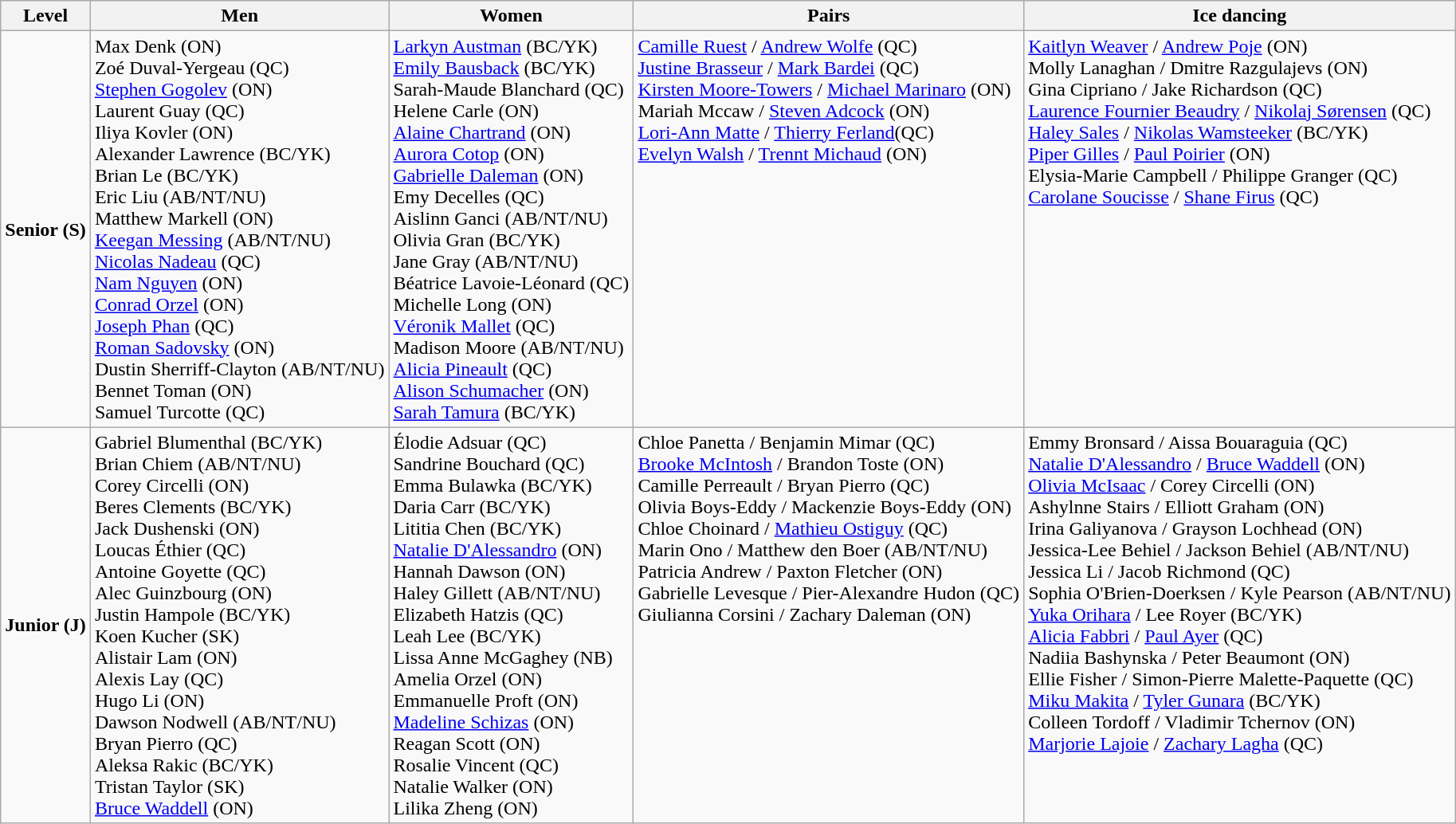<table class="wikitable">
<tr>
<th>Level</th>
<th>Men</th>
<th>Women</th>
<th>Pairs</th>
<th>Ice dancing</th>
</tr>
<tr>
<td><strong>Senior (S)</strong></td>
<td valign=top>Max Denk (ON) <br> Zoé Duval-Yergeau (QC) <br> <a href='#'>Stephen Gogolev</a> (ON) <br> Laurent Guay (QC) <br> Iliya Kovler (ON) <br> Alexander Lawrence (BC/YK) <br> Brian Le (BC/YK) <br> Eric Liu (AB/NT/NU) <br> Matthew Markell (ON) <br> <a href='#'>Keegan Messing</a> (AB/NT/NU) <br> <a href='#'>Nicolas Nadeau</a> (QC) <br> <a href='#'>Nam Nguyen</a> (ON) <br> <a href='#'>Conrad Orzel</a> (ON) <br> <a href='#'>Joseph Phan</a> (QC) <br> <a href='#'>Roman Sadovsky</a> (ON) <br> Dustin Sherriff-Clayton (AB/NT/NU) <br> Bennet Toman (ON) <br> Samuel Turcotte (QC)</td>
<td valign=top><a href='#'>Larkyn Austman</a> (BC/YK) <br> <a href='#'>Emily Bausback</a> (BC/YK) <br> Sarah-Maude Blanchard (QC) <br> Helene Carle (ON) <br> <a href='#'>Alaine Chartrand</a> (ON) <br> <a href='#'>Aurora Cotop</a> (ON) <br> <a href='#'>Gabrielle Daleman</a> (ON) <br> Emy Decelles (QC) <br> Aislinn Ganci (AB/NT/NU) <br> Olivia Gran (BC/YK) <br> Jane Gray (AB/NT/NU) <br> Béatrice Lavoie-Léonard (QC) <br> Michelle Long (ON) <br> <a href='#'>Véronik Mallet</a> (QC) <br> Madison Moore (AB/NT/NU) <br> <a href='#'>Alicia Pineault</a> (QC) <br> <a href='#'>Alison Schumacher</a> (ON) <br> <a href='#'>Sarah Tamura</a> (BC/YK)</td>
<td valign=top><a href='#'>Camille Ruest</a> / <a href='#'>Andrew Wolfe</a> (QC) <br> <a href='#'>Justine Brasseur</a> / <a href='#'>Mark Bardei</a> (QC) <br> <a href='#'>Kirsten Moore-Towers</a> / <a href='#'>Michael Marinaro</a> (ON) <br> Mariah Mccaw / <a href='#'>Steven Adcock</a> (ON) <br> <a href='#'>Lori-Ann Matte</a> / <a href='#'>Thierry Ferland</a>(QC) <br> <a href='#'>Evelyn Walsh</a> / <a href='#'>Trennt Michaud</a> (ON)</td>
<td valign=top><a href='#'>Kaitlyn Weaver</a> / <a href='#'>Andrew Poje</a> (ON) <br> Molly Lanaghan / Dmitre Razgulajevs (ON) <br> Gina Cipriano / Jake Richardson (QC) <br> <a href='#'>Laurence Fournier Beaudry</a> / <a href='#'>Nikolaj Sørensen</a> (QC) <br> <a href='#'>Haley Sales</a> / <a href='#'>Nikolas Wamsteeker</a> (BC/YK) <br> <a href='#'>Piper Gilles</a> / <a href='#'>Paul Poirier</a> (ON) <br> Elysia-Marie Campbell / Philippe Granger (QC) <br> <a href='#'>Carolane Soucisse</a> / <a href='#'>Shane Firus</a> (QC)</td>
</tr>
<tr>
<td><strong>Junior (J)</strong></td>
<td valign=top>Gabriel Blumenthal (BC/YK) <br> Brian Chiem (AB/NT/NU) <br> Corey Circelli (ON) <br> Beres Clements (BC/YK) <br> Jack Dushenski (ON) <br> Loucas Éthier (QC) <br> Antoine Goyette (QC) <br> Alec Guinzbourg (ON) <br> Justin Hampole (BC/YK) <br> Koen Kucher (SK) <br> Alistair Lam (ON) <br> Alexis Lay (QC) <br> Hugo Li (ON) <br> Dawson Nodwell (AB/NT/NU) <br> Bryan Pierro (QC) <br> Aleksa Rakic (BC/YK) <br> Tristan Taylor (SK) <br> <a href='#'>Bruce Waddell</a> (ON)</td>
<td valign=top>Élodie Adsuar (QC) <br> Sandrine Bouchard (QC) <br> Emma Bulawka (BC/YK) <br> Daria Carr (BC/YK) <br> Lititia Chen (BC/YK) <br> <a href='#'>Natalie D'Alessandro</a> (ON) <br> Hannah Dawson (ON) <br> Haley Gillett (AB/NT/NU) <br> Elizabeth Hatzis (QC) <br> Leah Lee (BC/YK) <br> Lissa Anne McGaghey (NB) <br> Amelia Orzel (ON) <br> Emmanuelle Proft (ON) <br> <a href='#'>Madeline Schizas</a> (ON) <br> Reagan Scott (ON) <br> Rosalie Vincent (QC) <br> Natalie Walker (ON) <br> Lilika Zheng (ON)</td>
<td valign=top>Chloe Panetta / Benjamin Mimar (QC) <br> <a href='#'>Brooke McIntosh</a> / Brandon Toste (ON) <br> Camille Perreault / Bryan Pierro (QC) <br> Olivia Boys-Eddy / Mackenzie Boys-Eddy (ON) <br> Chloe Choinard / <a href='#'>Mathieu Ostiguy</a> (QC) <br> Marin Ono / Matthew den Boer (AB/NT/NU) <br> Patricia Andrew / Paxton Fletcher (ON) <br> Gabrielle Levesque / Pier-Alexandre Hudon (QC) <br> Giulianna Corsini / Zachary Daleman (ON)</td>
<td valign=top>Emmy Bronsard / Aissa Bouaraguia (QC) <br> <a href='#'>Natalie D'Alessandro</a> / <a href='#'>Bruce Waddell</a> (ON) <br> <a href='#'>Olivia McIsaac</a> / Corey Circelli (ON) <br> Ashylnne Stairs / Elliott Graham (ON) <br> Irina Galiyanova / Grayson Lochhead (ON) <br> Jessica-Lee Behiel / Jackson Behiel (AB/NT/NU) <br> Jessica Li / Jacob Richmond (QC) <br> Sophia O'Brien-Doerksen / Kyle Pearson (AB/NT/NU) <br> <a href='#'>Yuka Orihara</a> / Lee Royer (BC/YK) <br> <a href='#'>Alicia Fabbri</a> / <a href='#'>Paul Ayer</a> (QC) <br> Nadiia Bashynska / Peter Beaumont (ON) <br> Ellie Fisher / Simon-Pierre Malette-Paquette (QC) <br> <a href='#'>Miku Makita</a> / <a href='#'>Tyler Gunara</a> (BC/YK) <br> Colleen Tordoff / Vladimir Tchernov (ON) <br> <a href='#'>Marjorie Lajoie</a> / <a href='#'>Zachary Lagha</a> (QC)</td>
</tr>
</table>
